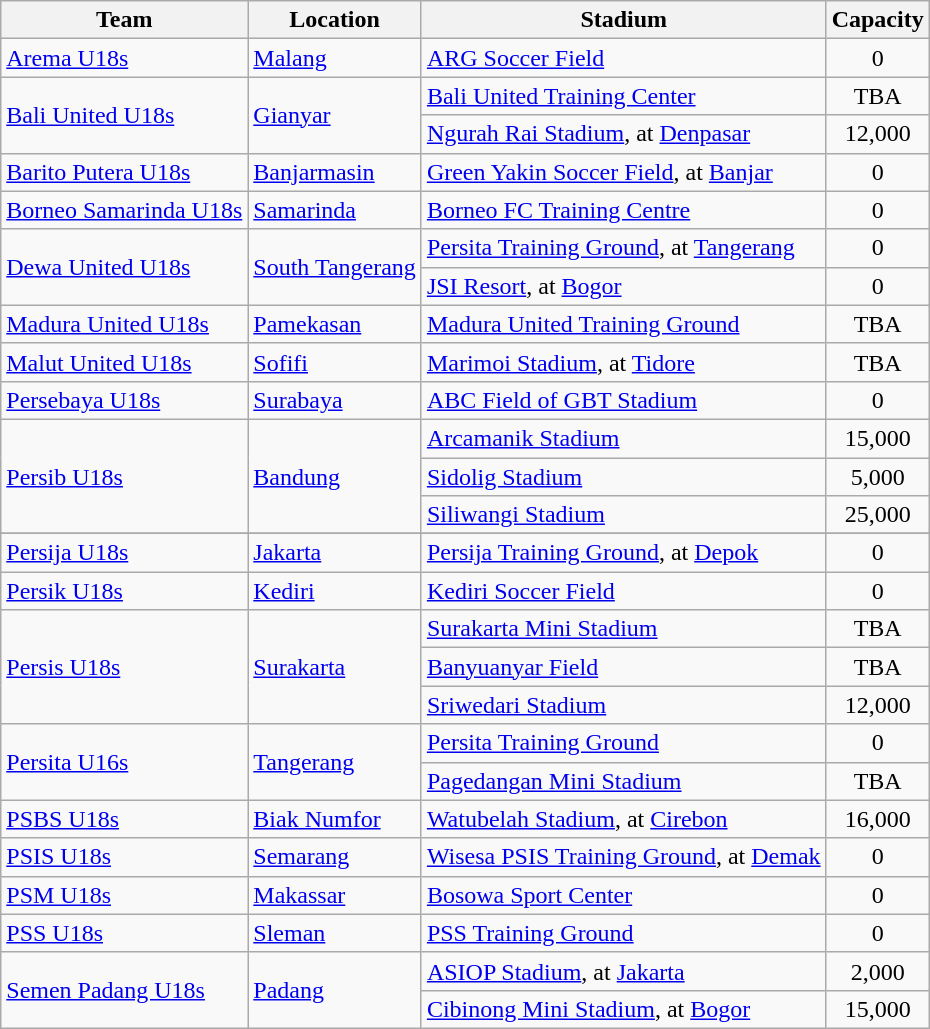<table class="wikitable sortable">
<tr>
<th>Team</th>
<th>Location</th>
<th>Stadium</th>
<th>Capacity</th>
</tr>
<tr>
<td><a href='#'>Arema U18s</a></td>
<td><a href='#'>Malang</a></td>
<td><a href='#'>ARG Soccer Field</a></td>
<td align="center">0</td>
</tr>
<tr>
<td rowspan="2"><a href='#'>Bali United U18s</a></td>
<td rowspan="2"><a href='#'>Gianyar</a></td>
<td><a href='#'>Bali United Training Center</a></td>
<td align="center">TBA</td>
</tr>
<tr>
<td><a href='#'>Ngurah Rai Stadium</a>, at <a href='#'>Denpasar</a></td>
<td align="center">12,000</td>
</tr>
<tr>
<td><a href='#'>Barito Putera U18s</a></td>
<td><a href='#'>Banjarmasin</a></td>
<td><a href='#'>Green Yakin Soccer Field</a>, at <a href='#'>Banjar</a></td>
<td align="center">0</td>
</tr>
<tr>
<td><a href='#'>Borneo Samarinda U18s</a></td>
<td><a href='#'>Samarinda</a></td>
<td><a href='#'>Borneo FC Training Centre</a></td>
<td align="center">0</td>
</tr>
<tr>
<td rowspan="2"><a href='#'>Dewa United U18s</a></td>
<td rowspan="2"><a href='#'>South Tangerang</a></td>
<td><a href='#'>Persita Training Ground</a>, at <a href='#'>Tangerang</a></td>
<td align="center">0</td>
</tr>
<tr>
<td><a href='#'>JSI Resort</a>, at <a href='#'>Bogor</a></td>
<td align="center">0</td>
</tr>
<tr>
<td><a href='#'>Madura United U18s</a></td>
<td><a href='#'>Pamekasan</a></td>
<td><a href='#'>Madura United Training Ground</a></td>
<td align="center">TBA</td>
</tr>
<tr>
<td><a href='#'>Malut United U18s</a></td>
<td><a href='#'>Sofifi</a></td>
<td><a href='#'>Marimoi Stadium</a>, at <a href='#'>Tidore</a></td>
<td align="center">TBA</td>
</tr>
<tr>
<td><a href='#'>Persebaya U18s</a></td>
<td><a href='#'>Surabaya</a></td>
<td><a href='#'>ABC Field of GBT Stadium</a></td>
<td align="center">0</td>
</tr>
<tr>
<td rowspan="3"><a href='#'>Persib U18s</a></td>
<td rowspan="3"><a href='#'>Bandung</a></td>
<td><a href='#'>Arcamanik Stadium</a></td>
<td align="center">15,000</td>
</tr>
<tr>
<td><a href='#'>Sidolig Stadium</a></td>
<td align="center">5,000</td>
</tr>
<tr>
<td><a href='#'>Siliwangi Stadium</a></td>
<td align="center">25,000</td>
</tr>
<tr>
</tr>
<tr>
<td><a href='#'>Persija U18s</a></td>
<td><a href='#'>Jakarta</a></td>
<td><a href='#'>Persija Training Ground</a>, at <a href='#'>Depok</a></td>
<td align="center">0</td>
</tr>
<tr>
<td><a href='#'>Persik U18s</a></td>
<td><a href='#'>Kediri</a></td>
<td><a href='#'>Kediri Soccer Field</a></td>
<td align="center">0</td>
</tr>
<tr>
<td rowspan="3"><a href='#'>Persis U18s</a></td>
<td rowspan="3"><a href='#'>Surakarta</a></td>
<td><a href='#'>Surakarta Mini Stadium</a></td>
<td align="center">TBA</td>
</tr>
<tr>
<td><a href='#'>Banyuanyar Field</a></td>
<td align="center">TBA</td>
</tr>
<tr>
<td><a href='#'>Sriwedari Stadium</a></td>
<td align="center">12,000</td>
</tr>
<tr>
<td rowspan="2"><a href='#'>Persita U16s</a></td>
<td rowspan="2"><a href='#'>Tangerang</a></td>
<td><a href='#'>Persita Training Ground</a></td>
<td align="center">0</td>
</tr>
<tr>
<td><a href='#'>Pagedangan Mini Stadium</a></td>
<td align="center">TBA</td>
</tr>
<tr>
<td><a href='#'>PSBS U18s</a></td>
<td><a href='#'>Biak Numfor</a></td>
<td><a href='#'>Watubelah Stadium</a>, at <a href='#'>Cirebon</a></td>
<td align="center">16,000</td>
</tr>
<tr>
<td><a href='#'>PSIS U18s</a></td>
<td><a href='#'>Semarang</a></td>
<td><a href='#'>Wisesa PSIS Training Ground</a>, at <a href='#'>Demak</a></td>
<td align="center">0</td>
</tr>
<tr>
<td><a href='#'>PSM U18s</a></td>
<td><a href='#'>Makassar</a></td>
<td><a href='#'>Bosowa Sport Center</a></td>
<td align="center">0</td>
</tr>
<tr>
<td><a href='#'>PSS U18s</a></td>
<td><a href='#'>Sleman</a></td>
<td><a href='#'>PSS Training Ground</a></td>
<td align="center">0</td>
</tr>
<tr>
<td rowspan="2"><a href='#'>Semen Padang U18s</a></td>
<td rowspan="2"><a href='#'>Padang</a></td>
<td><a href='#'>ASIOP Stadium</a>, at <a href='#'>Jakarta</a></td>
<td align="center">2,000</td>
</tr>
<tr>
<td><a href='#'>Cibinong Mini Stadium</a>, at <a href='#'>Bogor</a></td>
<td align="center">15,000</td>
</tr>
</table>
